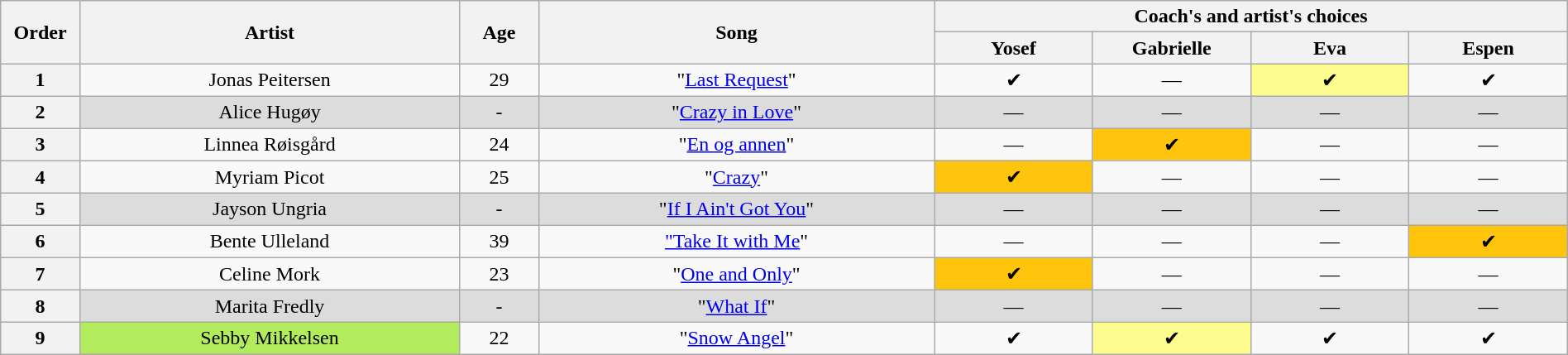<table class="wikitable" style="text-align:center; width:100%;">
<tr>
<th scope="col" rowspan="2" style="width:05%;">Order</th>
<th scope="col" rowspan="2" style="width:24%;">Artist</th>
<th scope="col" rowspan="2" style="width:05%">Age</th>
<th rowspan="2" scope="col" style="width:25%">Song</th>
<th colspan="4" style="width:40%;">Coach's and artist's choices</th>
</tr>
<tr>
<th style="width:10%;">Yosef</th>
<th style="width:10%;">Gabrielle</th>
<th style="width:10%;">Eva</th>
<th style="width:10%;">Espen</th>
</tr>
<tr>
<th>1</th>
<td>Jonas Peitersen</td>
<td>29</td>
<td>"<a href='#'>Last Request</a>"</td>
<td>✔</td>
<td>—</td>
<td Style="background-color:#FDFC8F;">✔</td>
<td>✔</td>
</tr>
<tr style="background-color:#DCDCDC;"|>
<th>2</th>
<td>Alice Hugøy</td>
<td>-</td>
<td>"<a href='#'>Crazy in Love</a>"</td>
<td>—</td>
<td>—</td>
<td>—</td>
<td>—</td>
</tr>
<tr>
<th>3</th>
<td>Linnea Røisgård</td>
<td>24</td>
<td>"<a href='#'>En og annen</a>"</td>
<td>—</td>
<td style="background-color:#FFC40C;">✔</td>
<td>—</td>
<td>—</td>
</tr>
<tr>
<th>4</th>
<td>Myriam Picot</td>
<td>25</td>
<td>"<a href='#'>Crazy</a>"</td>
<td style="background-color:#FFC40C;">✔</td>
<td>—</td>
<td>—</td>
<td>—</td>
</tr>
<tr style="background-color:#DCDCDC;"|>
<th>5</th>
<td>Jayson Ungria</td>
<td>-</td>
<td>"<a href='#'>If I Ain't Got You</a>"</td>
<td>—</td>
<td>—</td>
<td>—</td>
<td>—</td>
</tr>
<tr>
<th>6</th>
<td>Bente Ulleland</td>
<td>39</td>
<td><a href='#'>"Take It with Me</a>"</td>
<td>—</td>
<td>—</td>
<td>—</td>
<td style="background-color:#FFC40C;">✔</td>
</tr>
<tr>
<th>7</th>
<td>Celine Mork</td>
<td>23</td>
<td>"<a href='#'>One and Only</a>"</td>
<td style="background-color:#FFC40C;">✔</td>
<td>—</td>
<td>—</td>
<td>—</td>
</tr>
<tr style="background-color:#DCDCDC;"|>
<th>8</th>
<td>Marita Fredly</td>
<td>-</td>
<td>"<a href='#'>What If</a>"</td>
<td>—</td>
<td>—</td>
<td>—</td>
<td>—</td>
</tr>
<tr>
<th>9</th>
<td style="background-color:#B2EC5D;">Sebby Mikkelsen</td>
<td>22</td>
<td>"<a href='#'>Snow Angel</a>"</td>
<td>✔</td>
<td Style="background-color:#FDFC8F;">✔</td>
<td>✔</td>
<td>✔</td>
</tr>
</table>
